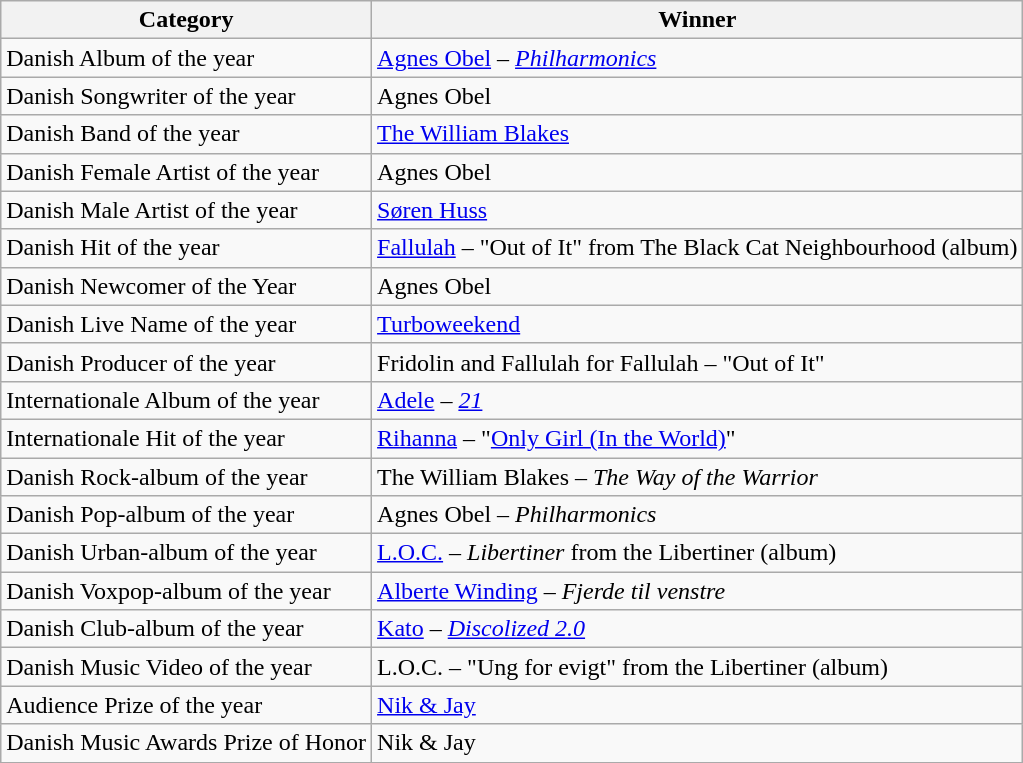<table class="wikitable">
<tr>
<th>Category</th>
<th>Winner</th>
</tr>
<tr>
<td>Danish Album of the year</td>
<td><a href='#'>Agnes Obel</a> – <em><a href='#'>Philharmonics</a></em></td>
</tr>
<tr>
<td>Danish Songwriter of the year</td>
<td>Agnes Obel</td>
</tr>
<tr>
<td>Danish Band of the year</td>
<td><a href='#'>The William Blakes</a></td>
</tr>
<tr>
<td>Danish Female Artist of the year</td>
<td>Agnes Obel</td>
</tr>
<tr>
<td>Danish Male Artist of the year</td>
<td><a href='#'>Søren Huss</a></td>
</tr>
<tr>
<td>Danish Hit of the year</td>
<td><a href='#'>Fallulah</a> – "Out of It" from The Black Cat Neighbourhood (album)</td>
</tr>
<tr>
<td>Danish Newcomer of the Year</td>
<td>Agnes Obel</td>
</tr>
<tr>
<td>Danish Live Name of the year</td>
<td><a href='#'>Turboweekend</a></td>
</tr>
<tr>
<td>Danish Producer of the year</td>
<td>Fridolin and Fallulah for Fallulah – "Out of It"</td>
</tr>
<tr>
<td>Internationale Album of the year</td>
<td><a href='#'>Adele</a> – <em><a href='#'>21</a></em></td>
</tr>
<tr>
<td>Internationale Hit of the year</td>
<td><a href='#'>Rihanna</a> – "<a href='#'>Only Girl (In the World)</a>"</td>
</tr>
<tr>
<td>Danish Rock-album of the year</td>
<td>The William Blakes – <em>The Way of the Warrior</em></td>
</tr>
<tr>
<td>Danish Pop-album of the year</td>
<td>Agnes Obel – <em>Philharmonics</em></td>
</tr>
<tr>
<td>Danish Urban-album of the year</td>
<td><a href='#'>L.O.C.</a> – <em>Libertiner</em> from the Libertiner (album)</td>
</tr>
<tr>
<td>Danish Voxpop-album of the year</td>
<td><a href='#'>Alberte Winding</a> – <em>Fjerde til venstre</em></td>
</tr>
<tr>
<td>Danish Club-album of the year</td>
<td><a href='#'>Kato</a> – <em><a href='#'>Discolized 2.0</a></em></td>
</tr>
<tr>
<td>Danish Music Video of the year</td>
<td>L.O.C. – "Ung for evigt" from the Libertiner (album)</td>
</tr>
<tr>
<td>Audience Prize of the year</td>
<td><a href='#'>Nik & Jay</a></td>
</tr>
<tr>
<td>Danish Music Awards Prize of Honor</td>
<td>Nik & Jay</td>
</tr>
</table>
